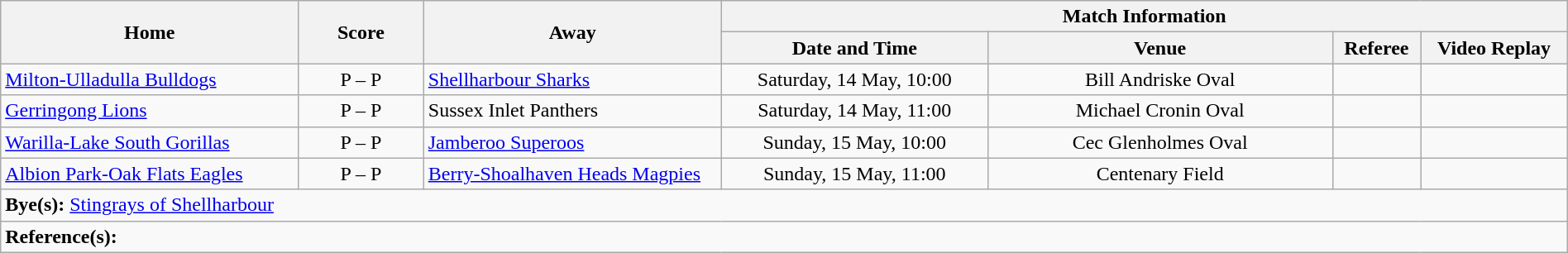<table class="wikitable" width="100% text-align:center;">
<tr>
<th rowspan="2" width="19%">Home</th>
<th rowspan="2" width="8%">Score</th>
<th rowspan="2" width="19%">Away</th>
<th colspan="4">Match Information</th>
</tr>
<tr bgcolor="#CCCCCC">
<th width="17%">Date and Time</th>
<th width="22%">Venue</th>
<th>Referee</th>
<th>Video Replay</th>
</tr>
<tr>
<td> <a href='#'>Milton-Ulladulla Bulldogs</a></td>
<td style="text-align:center;">P – P</td>
<td> <a href='#'>Shellharbour Sharks</a></td>
<td style="text-align:center;">Saturday, 14 May, 10:00</td>
<td style="text-align:center;">Bill Andriske Oval</td>
<td style="text-align:center;"></td>
<td style="text-align:center;"></td>
</tr>
<tr>
<td> <a href='#'>Gerringong Lions</a></td>
<td style="text-align:center;">P – P</td>
<td> Sussex Inlet Panthers</td>
<td style="text-align:center;">Saturday, 14 May, 11:00</td>
<td style="text-align:center;">Michael Cronin Oval</td>
<td style="text-align:center;"></td>
<td style="text-align:center;"></td>
</tr>
<tr>
<td> <a href='#'>Warilla-Lake South Gorillas</a></td>
<td style="text-align:center;">P – P</td>
<td> <a href='#'>Jamberoo Superoos</a></td>
<td style="text-align:center;">Sunday, 15 May, 10:00</td>
<td style="text-align:center;">Cec Glenholmes Oval</td>
<td style="text-align:center;"></td>
<td style="text-align:center;"></td>
</tr>
<tr>
<td> <a href='#'>Albion Park-Oak Flats Eagles</a></td>
<td style="text-align:center;">P – P</td>
<td> <a href='#'>Berry-Shoalhaven Heads Magpies</a></td>
<td style="text-align:center;">Sunday, 15 May, 11:00</td>
<td style="text-align:center;">Centenary Field</td>
<td style="text-align:center;"></td>
<td style="text-align:center;"></td>
</tr>
<tr>
<td colspan="7"><strong>Bye(s):</strong>  <a href='#'>Stingrays of Shellharbour</a></td>
</tr>
<tr>
<td colspan="7"><strong>Reference(s):</strong></td>
</tr>
</table>
